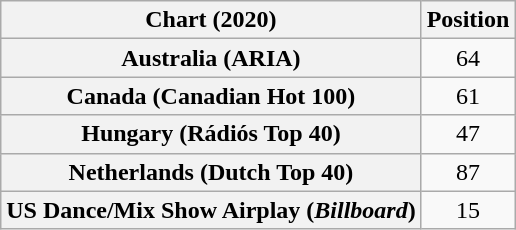<table class="wikitable sortable plainrowheaders" style="text-align:center">
<tr>
<th scope="col">Chart (2020)</th>
<th scope="col">Position</th>
</tr>
<tr>
<th scope="row">Australia (ARIA)</th>
<td>64</td>
</tr>
<tr>
<th scope="row">Canada (Canadian Hot 100)</th>
<td>61</td>
</tr>
<tr>
<th scope="row">Hungary (Rádiós Top 40)</th>
<td>47</td>
</tr>
<tr>
<th scope="row">Netherlands (Dutch Top 40)</th>
<td>87</td>
</tr>
<tr>
<th scope="row">US Dance/Mix Show Airplay (<em>Billboard</em>)</th>
<td>15</td>
</tr>
</table>
